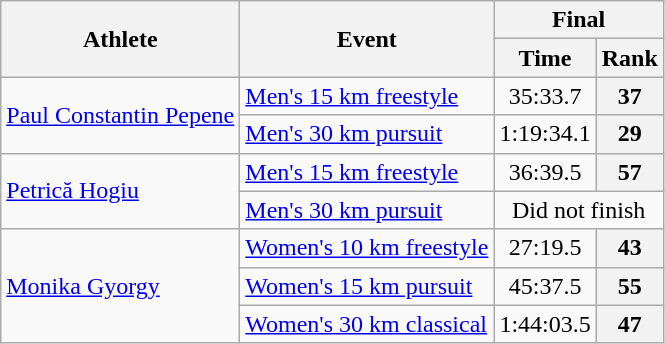<table class="wikitable">
<tr>
<th rowspan="2">Athlete</th>
<th rowspan="2">Event</th>
<th colspan="2">Final</th>
</tr>
<tr>
<th>Time</th>
<th>Rank</th>
</tr>
<tr>
<td rowspan=2><a href='#'>Paul Constantin Pepene</a></td>
<td><a href='#'>Men's 15 km freestyle</a></td>
<td align="center">35:33.7</td>
<th align="center">37</th>
</tr>
<tr>
<td><a href='#'>Men's 30 km pursuit</a></td>
<td align="center">1:19:34.1</td>
<th align="center">29</th>
</tr>
<tr>
<td rowspan=2><a href='#'>Petrică Hogiu</a></td>
<td><a href='#'>Men's 15 km freestyle</a></td>
<td align="center">36:39.5</td>
<th align="center">57</th>
</tr>
<tr>
<td><a href='#'>Men's 30 km pursuit</a></td>
<td colspan=2 align=center>Did not finish</td>
</tr>
<tr>
<td rowspan=3><a href='#'>Monika Gyorgy</a></td>
<td><a href='#'>Women's 10 km freestyle</a></td>
<td align="center">27:19.5</td>
<th align="center">43</th>
</tr>
<tr>
<td><a href='#'>Women's 15 km pursuit</a></td>
<td align="center">45:37.5</td>
<th align="center">55</th>
</tr>
<tr>
<td><a href='#'>Women's 30 km classical</a></td>
<td align="center">1:44:03.5</td>
<th align="center">47</th>
</tr>
</table>
